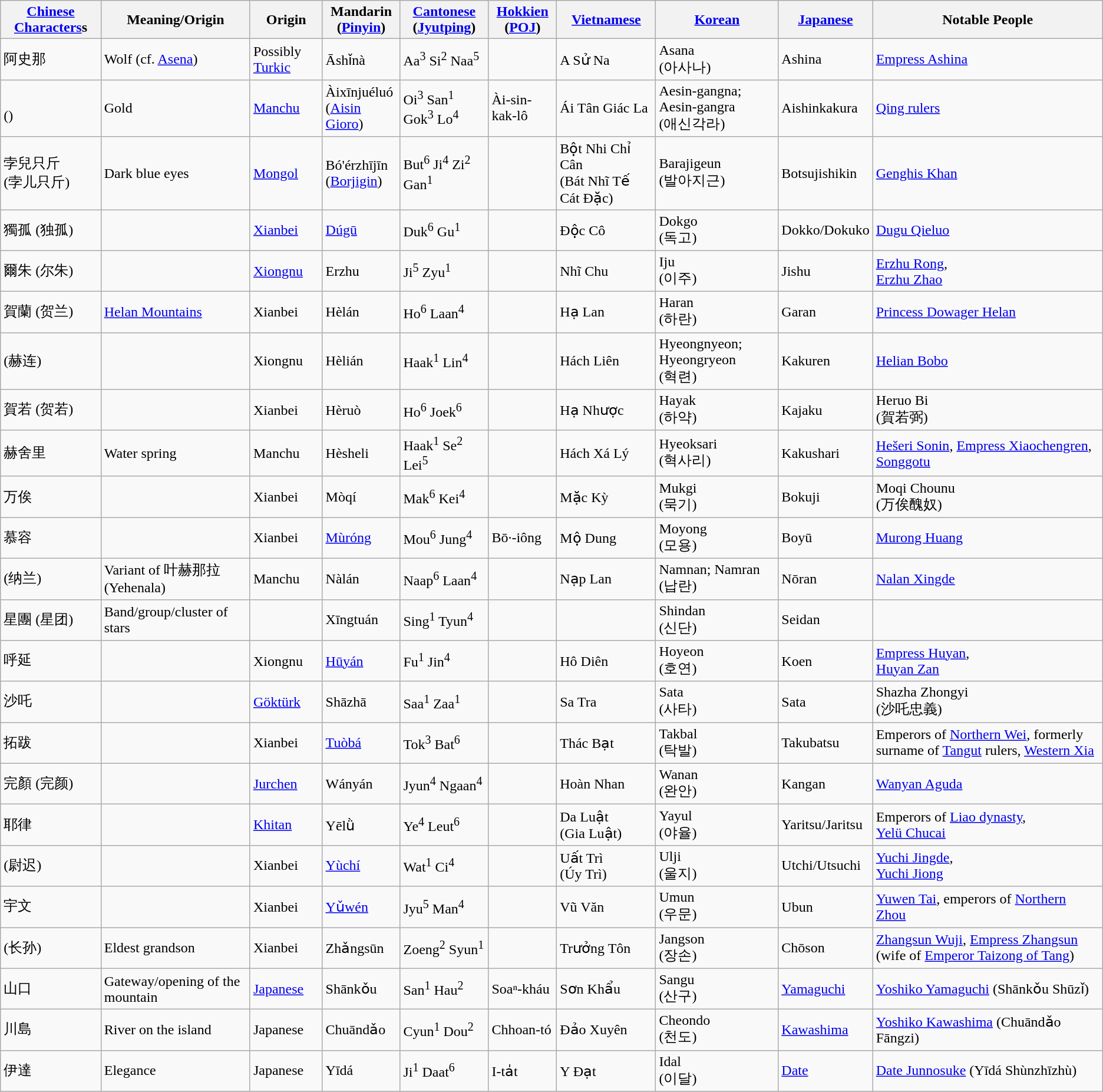<table class="wikitable">
<tr>
<th><a href='#'>Chinese Characters</a>s</th>
<th>Meaning/Origin</th>
<th>Origin</th>
<th>Mandarin<br>(<a href='#'>Pinyin</a>)</th>
<th><a href='#'>Cantonese</a><br>(<a href='#'>Jyutping</a>)</th>
<th><a href='#'>Hokkien</a><br>(<a href='#'>POJ</a>)</th>
<th><a href='#'>Vietnamese</a></th>
<th><a href='#'>Korean</a></th>
<th><a href='#'>Japanese</a></th>
<th>Notable People</th>
</tr>
<tr>
<td>阿史那</td>
<td>Wolf (cf. <a href='#'>Asena</a>)</td>
<td>Possibly <a href='#'>Turkic</a></td>
<td>Āshǐnà</td>
<td>Aa<sup>3</sup> Si<sup>2</sup> Naa<sup>5</sup></td>
<td></td>
<td>A Sử Na</td>
<td>Asana <br>(아사나)</td>
<td>Ashina</td>
<td><a href='#'>Empress Ashina</a></td>
</tr>
<tr>
<td> <br>()</td>
<td>Gold</td>
<td><a href='#'>Manchu</a></td>
<td>Àixīnjuéluó <br>(<a href='#'>Aisin Gioro</a>)</td>
<td>Oi<sup>3</sup> San<sup>1</sup> Gok<sup>3</sup> Lo<sup>4</sup></td>
<td>Ài-sin-kak-lô</td>
<td>Ái Tân Giác La</td>
<td>Aesin-gangna; Aesin-gangra <br>(애신각라)</td>
<td>Aishinkakura</td>
<td><a href='#'>Qing rulers</a></td>
</tr>
<tr>
<td>孛兒只斤 <br>(孛儿只斤)</td>
<td>Dark blue eyes</td>
<td><a href='#'>Mongol</a></td>
<td>Bó'érzhījīn <br>(<a href='#'>Borjigin</a>)</td>
<td>But<sup>6</sup> Ji<sup>4</sup> Zi<sup>2</sup> Gan<sup>1</sup></td>
<td></td>
<td>Bột Nhi Chỉ Cân <br>(Bát Nhĩ Tế Cát Đặc)</td>
<td>Barajigeun <br>(발아지근)</td>
<td>Botsujishikin</td>
<td><a href='#'>Genghis Khan</a></td>
</tr>
<tr>
<td>獨孤 (独孤)</td>
<td></td>
<td><a href='#'>Xianbei</a></td>
<td><a href='#'>Dúgū</a></td>
<td>Duk<sup>6</sup> Gu<sup>1</sup></td>
<td></td>
<td>Độc Cô</td>
<td>Dokgo <br>(독고)</td>
<td>Dokko/Dokuko</td>
<td><a href='#'>Dugu Qieluo</a></td>
</tr>
<tr>
<td>爾朱 (尔朱)</td>
<td></td>
<td><a href='#'>Xiongnu</a></td>
<td>Erzhu</td>
<td>Ji<sup>5</sup> Zyu<sup>1</sup></td>
<td></td>
<td>Nhĩ Chu</td>
<td>Iju <br>(이주)</td>
<td>Jishu</td>
<td><a href='#'>Erzhu Rong</a>, <br><a href='#'>Erzhu Zhao</a></td>
</tr>
<tr>
<td>賀蘭 (贺兰)</td>
<td><a href='#'>Helan Mountains</a></td>
<td>Xianbei</td>
<td>Hèlán</td>
<td>Ho<sup>6</sup> Laan<sup>4</sup></td>
<td></td>
<td>Hạ Lan</td>
<td>Haran <br>(하란)</td>
<td>Garan</td>
<td><a href='#'>Princess Dowager Helan</a></td>
</tr>
<tr>
<td> (赫连)</td>
<td></td>
<td>Xiongnu</td>
<td>Hèlián</td>
<td>Haak<sup>1</sup> Lin<sup>4</sup></td>
<td></td>
<td>Hách Liên</td>
<td>Hyeongnyeon; Hyeongryeon <br>(혁련)</td>
<td>Kakuren</td>
<td><a href='#'>Helian Bobo</a></td>
</tr>
<tr>
<td>賀若 (贺若)</td>
<td></td>
<td>Xianbei</td>
<td>Hèruò</td>
<td>Ho<sup>6</sup> Joek<sup>6</sup></td>
<td></td>
<td>Hạ Nhược</td>
<td>Hayak <br>(하약)</td>
<td>Kajaku</td>
<td>Heruo Bi <br>(賀若弼)</td>
</tr>
<tr>
<td>赫舍里</td>
<td>Water spring</td>
<td>Manchu</td>
<td>Hèsheli</td>
<td>Haak<sup>1</sup> Se<sup>2</sup> Lei<sup>5</sup></td>
<td></td>
<td>Hách Xá Lý</td>
<td>Hyeoksari <br>(혁사리)</td>
<td>Kakushari</td>
<td><a href='#'>Hešeri Sonin</a>, <a href='#'>Empress Xiaochengren</a>, <a href='#'>Songgotu</a></td>
</tr>
<tr>
<td>万俟</td>
<td></td>
<td>Xianbei</td>
<td>Mòqí</td>
<td>Mak<sup>6</sup> Kei<sup>4</sup></td>
<td></td>
<td>Mặc Kỳ</td>
<td>Mukgi <br>(묵기)</td>
<td>Bokuji</td>
<td>Moqi Chounu <br>(万俟醜奴)</td>
</tr>
<tr>
<td>慕容</td>
<td></td>
<td>Xianbei</td>
<td><a href='#'>Mùróng</a></td>
<td>Mou<sup>6</sup> Jung<sup>4</sup></td>
<td>Bō·-iông</td>
<td>Mộ Dung</td>
<td>Moyong <br>(모용)</td>
<td>Boyū</td>
<td><a href='#'>Murong Huang</a></td>
</tr>
<tr>
<td> (纳兰)</td>
<td>Variant of 叶赫那拉 (Yehenala)</td>
<td>Manchu</td>
<td>Nàlán</td>
<td>Naap<sup>6</sup> Laan<sup>4</sup></td>
<td></td>
<td>Nạp Lan</td>
<td>Namnan; Namran <br>(납란)</td>
<td>Nōran</td>
<td><a href='#'>Nalan Xingde</a></td>
</tr>
<tr>
<td>星團 (星团)</td>
<td>Band/group/cluster of stars</td>
<td></td>
<td>Xīngtuán</td>
<td>Sing<sup>1</sup> Tyun<sup>4</sup></td>
<td></td>
<td></td>
<td>Shindan<br>(신단)</td>
<td>Seidan</td>
<td></td>
</tr>
<tr>
<td>呼延</td>
<td></td>
<td>Xiongnu</td>
<td><a href='#'>Hūyán</a></td>
<td>Fu<sup>1</sup> Jin<sup>4</sup></td>
<td></td>
<td>Hô Diên</td>
<td>Hoyeon <br>(호연)</td>
<td>Koen</td>
<td><a href='#'>Empress Huyan</a>, <br><a href='#'>Huyan Zan</a></td>
</tr>
<tr>
<td>沙吒</td>
<td></td>
<td><a href='#'>Göktürk</a></td>
<td>Shāzhā</td>
<td>Saa<sup>1</sup> Zaa<sup>1</sup></td>
<td></td>
<td>Sa Tra</td>
<td>Sata <br>(사타)</td>
<td>Sata</td>
<td>Shazha Zhongyi <br>(沙吒忠義)</td>
</tr>
<tr>
<td>拓跋</td>
<td></td>
<td>Xianbei</td>
<td><a href='#'>Tuòbá</a></td>
<td>Tok<sup>3</sup> Bat<sup>6</sup></td>
<td></td>
<td>Thác Bạt</td>
<td>Takbal <br>(탁발)</td>
<td>Takubatsu</td>
<td>Emperors of <a href='#'>Northern Wei</a>, formerly surname of <a href='#'>Tangut</a> rulers, <a href='#'>Western Xia</a></td>
</tr>
<tr>
<td>完顏 (完颜)</td>
<td></td>
<td><a href='#'>Jurchen</a></td>
<td>Wányán</td>
<td>Jyun<sup>4</sup> Ngaan<sup>4</sup></td>
<td></td>
<td>Hoàn Nhan</td>
<td>Wanan <br>(완안)</td>
<td>Kangan</td>
<td><a href='#'>Wanyan Aguda</a></td>
</tr>
<tr>
<td>耶律</td>
<td></td>
<td><a href='#'>Khitan</a></td>
<td>Yēlǜ</td>
<td>Ye<sup>4</sup> Leut<sup>6</sup></td>
<td></td>
<td>Da Luật <br>(Gia Luật)</td>
<td>Yayul <br>(야율)</td>
<td>Yaritsu/Jaritsu</td>
<td>Emperors of <a href='#'>Liao dynasty</a>, <br><a href='#'>Yelü Chucai</a></td>
</tr>
<tr>
<td> (尉迟)</td>
<td></td>
<td>Xianbei</td>
<td><a href='#'>Yùchí</a></td>
<td>Wat<sup>1</sup> Ci<sup>4</sup></td>
<td></td>
<td>Uất Trì <br>(Úy Trì)</td>
<td>Ulji <br>(울지)</td>
<td>Utchi/Utsuchi</td>
<td><a href='#'>Yuchi Jingde</a>, <br><a href='#'>Yuchi Jiong</a></td>
</tr>
<tr>
<td>宇文</td>
<td></td>
<td>Xianbei</td>
<td><a href='#'>Yǔwén</a></td>
<td>Jyu<sup>5</sup> Man<sup>4</sup></td>
<td></td>
<td>Vũ Văn</td>
<td>Umun <br>(우문)</td>
<td>Ubun</td>
<td><a href='#'>Yuwen Tai</a>, emperors of <a href='#'>Northern Zhou</a></td>
</tr>
<tr>
<td> (长孙)</td>
<td>Eldest grandson</td>
<td>Xianbei</td>
<td>Zhǎngsūn</td>
<td>Zoeng<sup>2</sup> Syun<sup>1</sup></td>
<td></td>
<td>Trưởng Tôn</td>
<td>Jangson <br>(장손)</td>
<td>Chōson</td>
<td><a href='#'>Zhangsun Wuji</a>, <a href='#'>Empress Zhangsun</a> (wife of <a href='#'>Emperor Taizong of Tang</a>)</td>
</tr>
<tr>
<td>山口</td>
<td>Gateway/opening of the mountain</td>
<td><a href='#'>Japanese</a></td>
<td>Shānkǒu</td>
<td>San<sup>1</sup> Hau<sup>2</sup></td>
<td>Soaⁿ-kháu</td>
<td>Sơn Khẩu</td>
<td>Sangu<br>(산구)</td>
<td><a href='#'>Yamaguchi</a></td>
<td><a href='#'>Yoshiko Yamaguchi</a> (Shānkǒu Shūzǐ)</td>
</tr>
<tr>
<td>川島</td>
<td>River on the island</td>
<td>Japanese</td>
<td>Chuāndǎo</td>
<td>Cyun<sup>1</sup> Dou<sup>2</sup></td>
<td>Chhoan-tó</td>
<td>Đảo Xuyên</td>
<td>Cheondo<br>(천도)</td>
<td><a href='#'>Kawashima</a></td>
<td><a href='#'>Yoshiko Kawashima</a> (Chuāndǎo Fāngzi)</td>
</tr>
<tr>
<td>伊達</td>
<td>Elegance</td>
<td>Japanese</td>
<td>Yīdá</td>
<td>Ji<sup>1</sup> Daat<sup>6</sup></td>
<td>I-ta̍t</td>
<td>Y Đạt</td>
<td>Idal<br>(이달)</td>
<td><a href='#'>Date</a></td>
<td><a href='#'>Date Junnosuke</a> (Yīdá Shùnzhīzhù)</td>
</tr>
</table>
